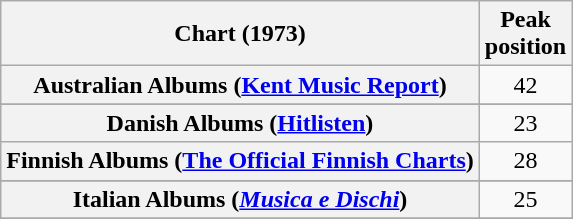<table class="wikitable sortable plainrowheaders">
<tr>
<th>Chart (1973)</th>
<th>Peak<br>position</th>
</tr>
<tr>
<th scope=row>Australian Albums (<a href='#'>Kent Music Report</a>)</th>
<td style="text-align:center;">42</td>
</tr>
<tr>
</tr>
<tr>
</tr>
<tr>
<th scope=row>Danish Albums (<a href='#'>Hitlisten</a>)</th>
<td style="text-align:center;">23</td>
</tr>
<tr>
<th scope="row">Finnish Albums (<a href='#'>The Official Finnish Charts</a>)</th>
<td align="center">28</td>
</tr>
<tr>
</tr>
<tr>
<th scope="row">Italian Albums (<em><a href='#'>Musica e Dischi</a></em>)</th>
<td align="center">25</td>
</tr>
<tr>
</tr>
<tr>
</tr>
<tr>
</tr>
</table>
